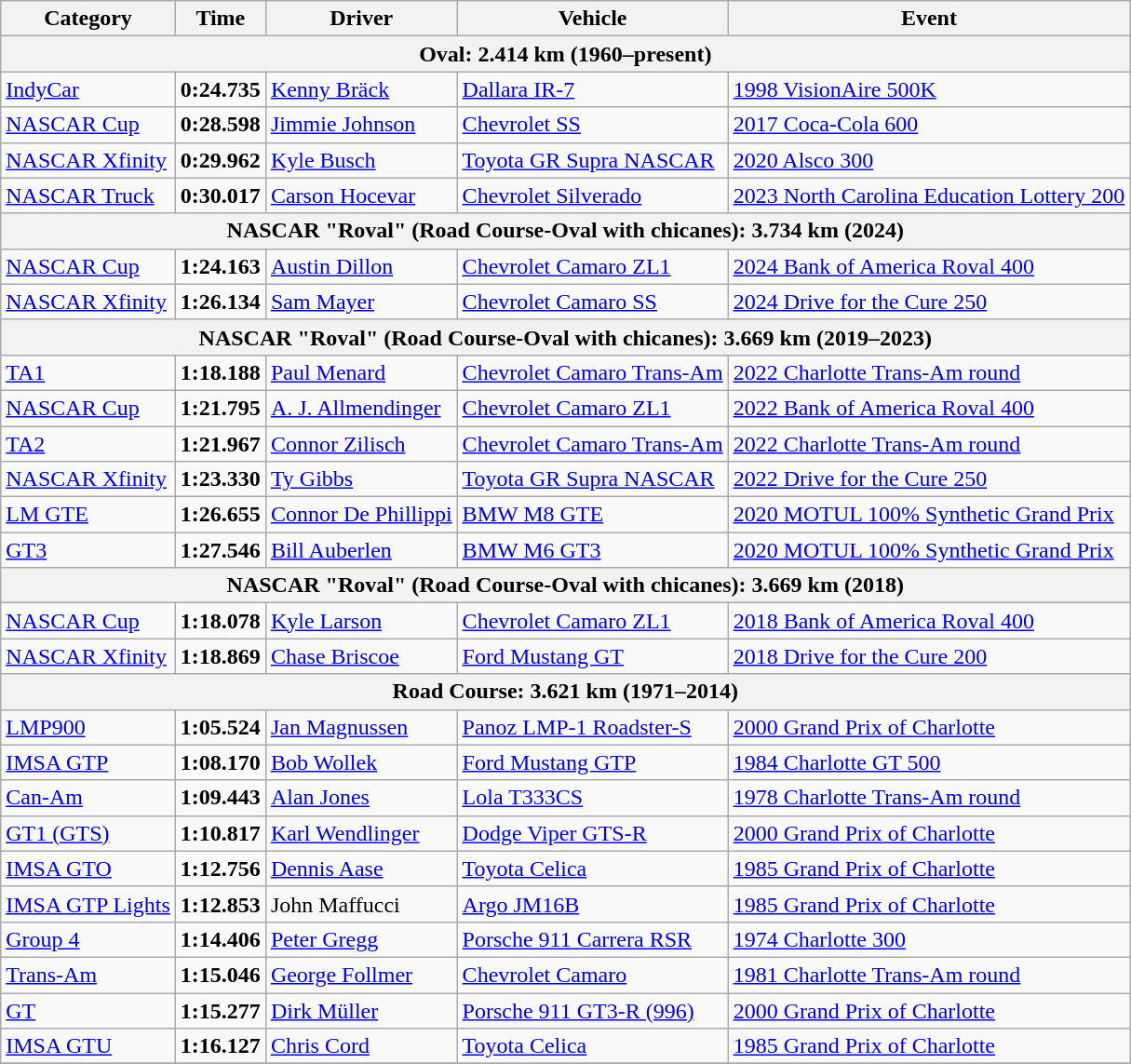<table class="wikitable">
<tr>
<th>Category</th>
<th>Time</th>
<th>Driver</th>
<th>Vehicle</th>
<th>Event</th>
</tr>
<tr>
<th colspan="5">Oval: 2.414 km (1960–present)</th>
</tr>
<tr>
<td><a href='#'>IndyCar</a></td>
<td><strong>0:24.735</strong></td>
<td><a href='#'>Kenny Bräck</a></td>
<td><a href='#'>Dallara IR-7</a></td>
<td><a href='#'>1998 VisionAire 500K</a></td>
</tr>
<tr>
<td><a href='#'>NASCAR Cup</a></td>
<td><strong>0:28.598</strong></td>
<td><a href='#'>Jimmie Johnson</a></td>
<td><a href='#'>Chevrolet SS</a></td>
<td><a href='#'>2017 Coca-Cola 600</a></td>
</tr>
<tr>
<td><a href='#'>NASCAR Xfinity</a></td>
<td><strong>0:29.962</strong></td>
<td><a href='#'>Kyle Busch</a></td>
<td><a href='#'>Toyota GR Supra NASCAR</a></td>
<td><a href='#'>2020 Alsco 300</a></td>
</tr>
<tr>
<td><a href='#'>NASCAR Truck</a></td>
<td><strong>0:30.017</strong></td>
<td><a href='#'>Carson Hocevar</a></td>
<td><a href='#'>Chevrolet Silverado</a></td>
<td><a href='#'>2023 North Carolina Education Lottery 200</a></td>
</tr>
<tr>
<th colspan="5">NASCAR "Roval" (Road Course-Oval with chicanes): 3.734 km (2024)</th>
</tr>
<tr>
<td><a href='#'>NASCAR Cup</a></td>
<td><strong>1:24.163</strong></td>
<td><a href='#'>Austin Dillon</a></td>
<td><a href='#'>Chevrolet Camaro ZL1</a></td>
<td><a href='#'>2024 Bank of America Roval 400</a></td>
</tr>
<tr>
<td><a href='#'>NASCAR Xfinity</a></td>
<td><strong>1:26.134</strong></td>
<td><a href='#'>Sam Mayer</a></td>
<td><a href='#'>Chevrolet Camaro SS</a></td>
<td><a href='#'>2024 Drive for the Cure 250</a></td>
</tr>
<tr>
<th colspan="5">NASCAR "Roval" (Road Course-Oval with chicanes): 3.669 km (2019–2023)</th>
</tr>
<tr>
<td><a href='#'>TA1</a></td>
<td><strong>1:18.188</strong></td>
<td><a href='#'>Paul Menard</a></td>
<td><a href='#'>Chevrolet Camaro Trans-Am</a></td>
<td><a href='#'>2022 Charlotte Trans-Am round</a></td>
</tr>
<tr>
<td><a href='#'>NASCAR Cup</a></td>
<td><strong>1:21.795</strong></td>
<td><a href='#'>A. J. Allmendinger</a></td>
<td><a href='#'>Chevrolet Camaro ZL1</a></td>
<td><a href='#'>2022 Bank of America Roval 400</a></td>
</tr>
<tr>
<td><a href='#'>TA2</a></td>
<td><strong>1:21.967</strong></td>
<td><a href='#'>Connor Zilisch</a></td>
<td><a href='#'>Chevrolet Camaro Trans-Am</a></td>
<td><a href='#'>2022 Charlotte Trans-Am round</a></td>
</tr>
<tr>
<td><a href='#'>NASCAR Xfinity</a></td>
<td><strong>1:23.330</strong></td>
<td><a href='#'>Ty Gibbs</a></td>
<td><a href='#'>Toyota GR Supra NASCAR</a></td>
<td><a href='#'>2022 Drive for the Cure 250</a></td>
</tr>
<tr>
<td><a href='#'>LM GTE</a></td>
<td><strong>1:26.655</strong></td>
<td><a href='#'>Connor De Phillippi</a></td>
<td><a href='#'>BMW M8 GTE</a></td>
<td><a href='#'>2020 MOTUL 100% Synthetic Grand Prix</a></td>
</tr>
<tr>
<td><a href='#'>GT3</a></td>
<td><strong>1:27.546</strong></td>
<td><a href='#'>Bill Auberlen</a></td>
<td><a href='#'>BMW M6 GT3</a></td>
<td><a href='#'>2020 MOTUL 100% Synthetic Grand Prix</a></td>
</tr>
<tr>
<th colspan="5">NASCAR "Roval" (Road Course-Oval with chicanes): 3.669 km (2018)</th>
</tr>
<tr>
<td><a href='#'>NASCAR Cup</a></td>
<td><strong>1:18.078</strong></td>
<td><a href='#'>Kyle Larson</a></td>
<td><a href='#'>Chevrolet Camaro ZL1</a></td>
<td><a href='#'>2018 Bank of America Roval 400</a></td>
</tr>
<tr>
<td><a href='#'>NASCAR Xfinity</a></td>
<td><strong>1:18.869</strong></td>
<td><a href='#'>Chase Briscoe</a></td>
<td><a href='#'>Ford Mustang GT</a></td>
<td><a href='#'>2018 Drive for the Cure 200</a></td>
</tr>
<tr>
<th colspan="5">Road Course: 3.621 km (1971–2014)</th>
</tr>
<tr>
<td><a href='#'>LMP900</a></td>
<td><strong>1:05.524</strong></td>
<td><a href='#'>Jan Magnussen</a></td>
<td><a href='#'>Panoz LMP-1 Roadster-S</a></td>
<td><a href='#'>2000 Grand Prix of Charlotte</a></td>
</tr>
<tr>
<td><a href='#'>IMSA GTP</a></td>
<td><strong>1:08.170</strong></td>
<td><a href='#'>Bob Wollek</a></td>
<td><a href='#'>Ford Mustang GTP</a></td>
<td><a href='#'>1984 Charlotte GT 500</a></td>
</tr>
<tr>
<td><a href='#'>Can-Am</a></td>
<td><strong>1:09.443</strong></td>
<td><a href='#'>Alan Jones</a></td>
<td><a href='#'>Lola T333CS</a></td>
<td><a href='#'>1978 Charlotte Trans-Am round</a></td>
</tr>
<tr>
<td><a href='#'>GT1 (GTS)</a></td>
<td><strong>1:10.817</strong></td>
<td><a href='#'>Karl Wendlinger</a></td>
<td><a href='#'>Dodge Viper GTS-R</a></td>
<td><a href='#'>2000 Grand Prix of Charlotte</a></td>
</tr>
<tr>
<td><a href='#'>IMSA GTO</a></td>
<td><strong>1:12.756</strong></td>
<td><a href='#'>Dennis Aase</a></td>
<td><a href='#'>Toyota Celica</a></td>
<td><a href='#'>1985 Grand Prix of Charlotte</a></td>
</tr>
<tr>
<td><a href='#'>IMSA GTP Lights</a></td>
<td><strong>1:12.853</strong></td>
<td>John Maffucci</td>
<td><a href='#'>Argo JM16B</a></td>
<td><a href='#'>1985 Grand Prix of Charlotte</a></td>
</tr>
<tr>
<td><a href='#'>Group 4</a></td>
<td><strong>1:14.406</strong></td>
<td><a href='#'>Peter Gregg</a></td>
<td><a href='#'>Porsche 911 Carrera RSR</a></td>
<td><a href='#'>1974 Charlotte 300</a></td>
</tr>
<tr>
<td><a href='#'>Trans-Am</a></td>
<td><strong>1:15.046</strong></td>
<td><a href='#'>George Follmer</a></td>
<td><a href='#'>Chevrolet Camaro</a></td>
<td><a href='#'>1981 Charlotte Trans-Am round</a></td>
</tr>
<tr>
<td><a href='#'>GT</a></td>
<td><strong>1:15.277</strong></td>
<td><a href='#'>Dirk Müller</a></td>
<td><a href='#'>Porsche 911 GT3-R (996)</a></td>
<td><a href='#'>2000 Grand Prix of Charlotte</a></td>
</tr>
<tr>
<td><a href='#'>IMSA GTU</a></td>
<td><strong>1:16.127</strong></td>
<td><a href='#'>Chris Cord</a></td>
<td><a href='#'>Toyota Celica</a></td>
<td><a href='#'>1985 Grand Prix of Charlotte</a></td>
</tr>
<tr>
</tr>
</table>
